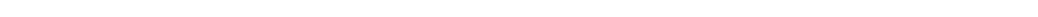<table style="width:88%; text-align:center;">
<tr style="color:white;">
<td style="background:"><strong>96</strong></td>
<td style="background:"><strong>8</strong></td>
<td style="background:"><strong>48</strong></td>
</tr>
</table>
